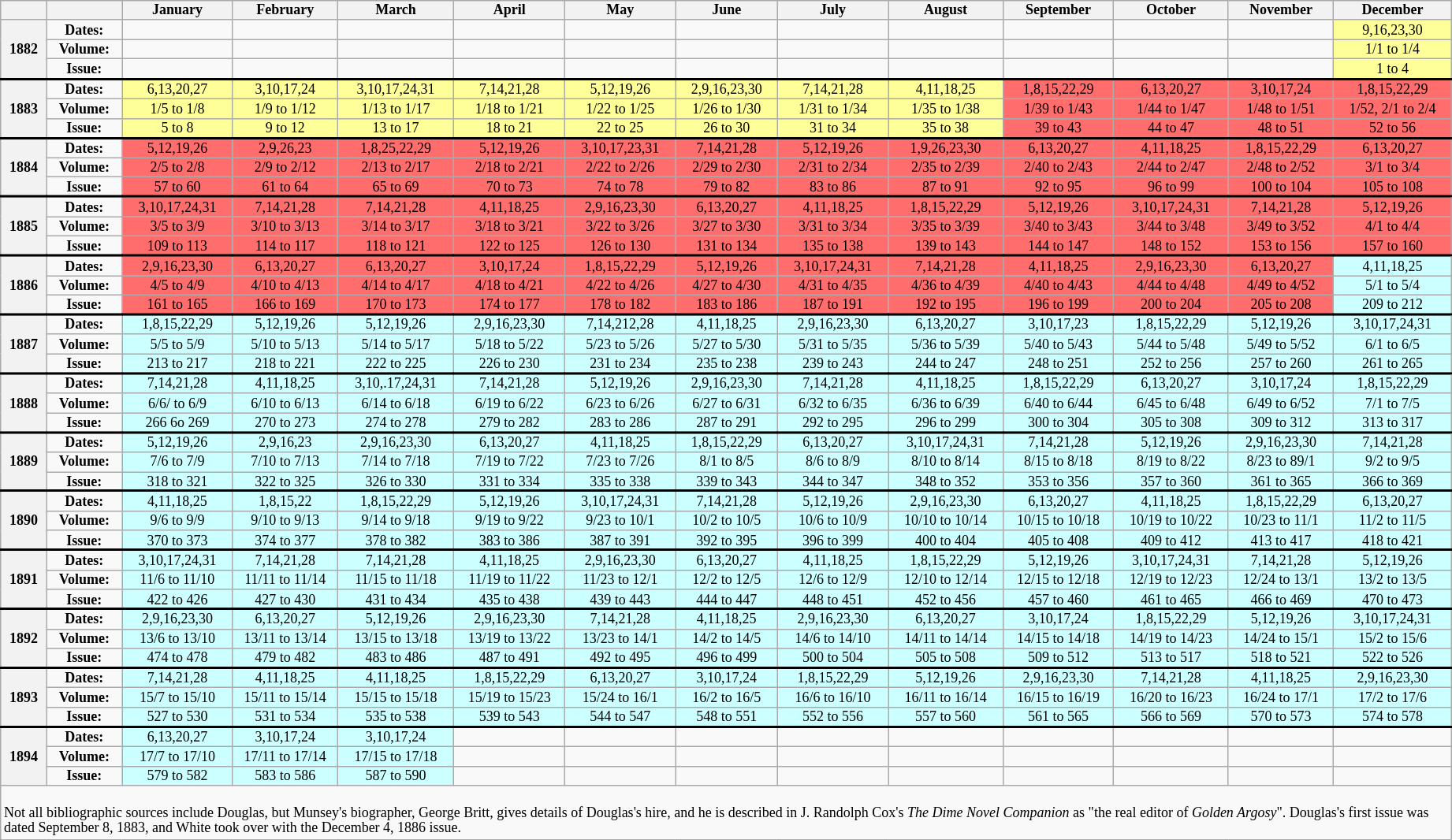<table class="wikitable mw-collapsible mw-collapsed collapsible" style="font-size: 9pt; line-height: 8pt; margin-left: 2em; text-align: center; float: right">
<tr>
<th></th>
<th></th>
<th>January</th>
<th>February</th>
<th>March</th>
<th>April</th>
<th>May</th>
<th>June</th>
<th>July</th>
<th>August</th>
<th>September</th>
<th>October</th>
<th>November</th>
<th>December</th>
</tr>
<tr>
<th rowspan="3">1882</th>
<td><strong>Dates:</strong></td>
<td></td>
<td></td>
<td></td>
<td></td>
<td></td>
<td></td>
<td></td>
<td></td>
<td></td>
<td></td>
<td></td>
<td bgcolor="#ffff99">9,16,23,30</td>
</tr>
<tr>
<td><strong>Volume:</strong></td>
<td></td>
<td></td>
<td></td>
<td></td>
<td></td>
<td></td>
<td></td>
<td></td>
<td></td>
<td></td>
<td></td>
<td bgcolor="#ffff99">1/1 to 1/4</td>
</tr>
<tr>
<td><strong>Issue:</strong></td>
<td></td>
<td></td>
<td></td>
<td></td>
<td></td>
<td></td>
<td></td>
<td></td>
<td></td>
<td></td>
<td></td>
<td bgcolor="#ffff99">1 to 4</td>
</tr>
<tr style="border-top: 2px solid">
<th rowspan="3">1883</th>
<td><strong>Dates:</strong></td>
<td bgcolor="#ffff99">6,13,20,27</td>
<td bgcolor="#ffff99">3,10,17,24</td>
<td bgcolor="#ffff99">3,10,17,24,31</td>
<td bgcolor="#ffff99">7,14,21,28</td>
<td bgcolor="#ffff99">5,12,19,26</td>
<td bgcolor="#ffff99">2,9,16,23,30</td>
<td bgcolor="#ffff99">7,14,21,28</td>
<td bgcolor="#ffff99">4,11,18,25</td>
<td bgcolor="#ff6d6d">1,8,15,22,29</td>
<td bgcolor="#ff6d6d">6,13,20,27</td>
<td bgcolor="#ff6d6d">3,10,17,24</td>
<td bgcolor="#ff6d6d">1,8,15,22,29</td>
</tr>
<tr>
<td><strong>Volume:</strong></td>
<td bgcolor="#ffff99">1/5 to 1/8</td>
<td bgcolor="#ffff99">1/9 to 1/12</td>
<td bgcolor="#ffff99">1/13 to 1/17</td>
<td bgcolor="#ffff99">1/18 to 1/21</td>
<td bgcolor="#ffff99">1/22 to 1/25</td>
<td bgcolor="#ffff99">1/26 to 1/30</td>
<td bgcolor="#ffff99">1/31 to 1/34</td>
<td bgcolor="#ffff99">1/35 to 1/38</td>
<td bgcolor="#ff6d6d">1/39 to 1/43</td>
<td bgcolor="#ff6d6d">1/44 to 1/47</td>
<td bgcolor="#ff6d6d">1/48 to 1/51</td>
<td bgcolor="#ff6d6d">1/52, 2/1 to 2/4</td>
</tr>
<tr>
<td><strong>Issue:</strong></td>
<td bgcolor="#ffff99">5 to 8</td>
<td bgcolor="#ffff99">9 to 12</td>
<td bgcolor="#ffff99">13 to 17</td>
<td bgcolor="#ffff99">18 to 21</td>
<td bgcolor="#ffff99">22 to 25</td>
<td bgcolor="#ffff99">26 to 30</td>
<td bgcolor="#ffff99">31 to 34</td>
<td bgcolor="#ffff99">35 to 38</td>
<td bgcolor="#ff6d6d">39 to 43</td>
<td bgcolor="#ff6d6d">44 to 47</td>
<td bgcolor="#ff6d6d">48 to 51</td>
<td bgcolor="#ff6d6d">52 to 56</td>
</tr>
<tr>
</tr>
<tr style="border-top: 2px solid">
<th rowspan="3">1884</th>
<td><strong>Dates:</strong></td>
<td bgcolor="#ff6d6d">5,12,19,26</td>
<td bgcolor="#ff6d6d">2,9,26,23</td>
<td bgcolor="#ff6d6d">1,8,25,22,29</td>
<td bgcolor="#ff6d6d">5,12,19,26</td>
<td bgcolor="#ff6d6d">3,10,17,23,31</td>
<td bgcolor="#ff6d6d">7,14,21,28</td>
<td bgcolor="#ff6d6d">5,12,19,26</td>
<td bgcolor="#ff6d6d">1,9,26,23,30</td>
<td bgcolor="#ff6d6d">6,13,20,27</td>
<td bgcolor="#ff6d6d">4,11,18,25</td>
<td bgcolor="#ff6d6d">1,8,15,22,29</td>
<td bgcolor="#ff6d6d">6,13,20,27</td>
</tr>
<tr>
<td><strong>Volume:</strong></td>
<td bgcolor="#ff6d6d">2/5 to 2/8</td>
<td bgcolor="#ff6d6d">2/9 to 2/12</td>
<td bgcolor="#ff6d6d">2/13 to 2/17</td>
<td bgcolor="#ff6d6d">2/18 to 2/21</td>
<td bgcolor="#ff6d6d">2/22 to 2/26</td>
<td bgcolor="#ff6d6d">2/29 to 2/30</td>
<td bgcolor="#ff6d6d">2/31 to 2/34</td>
<td bgcolor="#ff6d6d">2/35 to 2/39</td>
<td bgcolor="#ff6d6d">2/40 to 2/43</td>
<td bgcolor="#ff6d6d">2/44 to 2/47</td>
<td bgcolor="#ff6d6d">2/48 to 2/52</td>
<td bgcolor="#ff6d6d">3/1 to 3/4</td>
</tr>
<tr>
<td><strong>Issue:</strong></td>
<td bgcolor="#ff6d6d">57 to 60</td>
<td bgcolor="#ff6d6d">61 to 64</td>
<td bgcolor="#ff6d6d">65 to 69</td>
<td bgcolor="#ff6d6d">70 to 73</td>
<td bgcolor="#ff6d6d">74 to 78</td>
<td bgcolor="#ff6d6d">79 to 82</td>
<td bgcolor="#ff6d6d">83 to 86</td>
<td bgcolor="#ff6d6d">87 to 91</td>
<td bgcolor="#ff6d6d">92 to 95</td>
<td bgcolor="#ff6d6d">96 to 99</td>
<td bgcolor="#ff6d6d">100 to 104</td>
<td bgcolor="#ff6d6d">105 to 108</td>
</tr>
<tr>
</tr>
<tr style="border-top: 2px black solid">
<th rowspan="3">1885</th>
<td><strong>Dates:</strong></td>
<td bgcolor="#ff6d6d">3,10,17,24,31</td>
<td bgcolor="#ff6d6d">7,14,21,28</td>
<td bgcolor="#ff6d6d">7,14,21,28</td>
<td bgcolor="#ff6d6d">4,11,18,25</td>
<td bgcolor="#ff6d6d">2,9,16,23,30</td>
<td bgcolor="#ff6d6d">6,13,20,27</td>
<td bgcolor="#ff6d6d">4,11,18,25</td>
<td bgcolor="#ff6d6d">1,8,15,22,29</td>
<td bgcolor="#ff6d6d">5,12,19,26</td>
<td bgcolor="#ff6d6d">3,10,17,24,31</td>
<td bgcolor="#ff6d6d">7,14,21,28</td>
<td bgcolor="#ff6d6d">5,12,19,26</td>
</tr>
<tr>
<td><strong>Volume:</strong></td>
<td bgcolor="#ff6d6d">3/5 to 3/9</td>
<td bgcolor="#ff6d6d">3/10 to 3/13</td>
<td bgcolor="#ff6d6d">3/14 to 3/17</td>
<td bgcolor="#ff6d6d">3/18 to 3/21</td>
<td bgcolor="#ff6d6d">3/22 to 3/26</td>
<td bgcolor="#ff6d6d">3/27 to 3/30</td>
<td bgcolor="#ff6d6d">3/31 to 3/34</td>
<td bgcolor="#ff6d6d">3/35 to 3/39</td>
<td bgcolor="#ff6d6d">3/40 to 3/43</td>
<td bgcolor="#ff6d6d">3/44 to 3/48</td>
<td bgcolor="#ff6d6d">3/49 to 3/52</td>
<td bgcolor="#ff6d6d">4/1 to 4/4</td>
</tr>
<tr>
<td><strong>Issue:</strong></td>
<td bgcolor="#ff6d6d">109 to 113</td>
<td bgcolor="#ff6d6d">114 to 117</td>
<td bgcolor="#ff6d6d">118 to 121</td>
<td bgcolor="#ff6d6d">122 to 125</td>
<td bgcolor="#ff6d6d">126 to 130</td>
<td bgcolor="#ff6d6d">131 to 134</td>
<td bgcolor="#ff6d6d">135 to 138</td>
<td bgcolor="#ff6d6d">139 to 143</td>
<td bgcolor="#ff6d6d">144 to 147</td>
<td bgcolor="#ff6d6d">148 to 152</td>
<td bgcolor="#ff6d6d">153 to 156</td>
<td bgcolor="#ff6d6d">157 to 160</td>
</tr>
<tr>
</tr>
<tr style="border-top: 2px black solid">
<th rowspan="3">1886</th>
<td><strong>Dates:</strong></td>
<td bgcolor="#ff6d6d">2,9,16,23,30</td>
<td bgcolor="#ff6d6d">6,13,20,27</td>
<td bgcolor="#ff6d6d">6,13,20,27</td>
<td bgcolor="#ff6d6d">3,10,17,24</td>
<td bgcolor="#ff6d6d">1,8,15,22,29</td>
<td bgcolor="#ff6d6d">5,12,19,26</td>
<td bgcolor="#ff6d6d">3,10,17,24,31</td>
<td bgcolor="#ff6d6d">7,14,21,28</td>
<td bgcolor="#ff6d6d">4,11,18,25</td>
<td bgcolor="#ff6d6d">2,9,16,23,30</td>
<td bgcolor="#ff6d6d">6,13,20,27</td>
<td bgcolor="#ccffff">4,11,18,25</td>
</tr>
<tr>
<td><strong>Volume:</strong></td>
<td bgcolor="#ff6d6d">4/5 to 4/9</td>
<td bgcolor="#ff6d6d">4/10 to 4/13</td>
<td bgcolor="#ff6d6d">4/14 to 4/17</td>
<td bgcolor="#ff6d6d">4/18 to 4/21</td>
<td bgcolor="#ff6d6d">4/22 to 4/26</td>
<td bgcolor="#ff6d6d">4/27 to 4/30</td>
<td bgcolor="#ff6d6d">4/31 to 4/35</td>
<td bgcolor="#ff6d6d">4/36 to 4/39</td>
<td bgcolor="#ff6d6d">4/40 to 4/43</td>
<td bgcolor="#ff6d6d">4/44 to 4/48</td>
<td bgcolor="#ff6d6d">4/49 to 4/52</td>
<td bgcolor="#ccffff">5/1 to 5/4</td>
</tr>
<tr>
<td><strong>Issue:</strong></td>
<td bgcolor="#ff6d6d">161 to 165</td>
<td bgcolor="#ff6d6d">166 to 169</td>
<td bgcolor="#ff6d6d">170 to 173</td>
<td bgcolor="#ff6d6d">174 to 177</td>
<td bgcolor="#ff6d6d">178 to 182</td>
<td bgcolor="#ff6d6d">183 to 186</td>
<td bgcolor="#ff6d6d">187 to 191</td>
<td bgcolor="#ff6d6d">192 to 195</td>
<td bgcolor="#ff6d6d">196 to 199</td>
<td bgcolor="#ff6d6d">200 to 204</td>
<td bgcolor="#ff6d6d">205 to 208</td>
<td bgcolor="#ccffff">209 to 212</td>
</tr>
<tr>
</tr>
<tr style="border-top: 2px black solid">
<th rowspan="3">1887</th>
<td><strong>Dates:</strong></td>
<td bgcolor="#ccffff">1,8,15,22,29</td>
<td bgcolor="#ccffff">5,12,19,26</td>
<td bgcolor="#ccffff">5,12,19,26</td>
<td bgcolor="#ccffff">2,9,16,23,30</td>
<td bgcolor="#ccffff">7,14,212,28</td>
<td bgcolor="#ccffff">4,11,18,25</td>
<td bgcolor="#ccffff">2,9,16,23,30</td>
<td bgcolor="#ccffff">6,13,20,27</td>
<td bgcolor="#ccffff">3,10,17,23</td>
<td bgcolor="#ccffff">1,8,15,22,29</td>
<td bgcolor="#ccffff">5,12,19,26</td>
<td bgcolor="#ccffff">3,10,17,24,31</td>
</tr>
<tr>
<td><strong>Volume:</strong></td>
<td bgcolor="#ccffff">5/5 to 5/9</td>
<td bgcolor="#ccffff">5/10 to 5/13</td>
<td bgcolor="#ccffff">5/14 to 5/17</td>
<td bgcolor="#ccffff">5/18 to 5/22</td>
<td bgcolor="#ccffff">5/23 to 5/26</td>
<td bgcolor="#ccffff">5/27 to 5/30</td>
<td bgcolor="#ccffff">5/31 to 5/35</td>
<td bgcolor="#ccffff">5/36 to 5/39</td>
<td bgcolor="#ccffff">5/40 to 5/43</td>
<td bgcolor="#ccffff">5/44 to 5/48</td>
<td bgcolor="#ccffff">5/49 to 5/52</td>
<td bgcolor="#ccffff">6/1 to 6/5</td>
</tr>
<tr>
<td><strong>Issue:</strong></td>
<td bgcolor="#ccffff">213 to 217</td>
<td bgcolor="#ccffff">218 to 221</td>
<td bgcolor="#ccffff">222 to 225</td>
<td bgcolor="#ccffff">226 to 230</td>
<td bgcolor="#ccffff">231 to 234</td>
<td bgcolor="#ccffff">235 to 238</td>
<td bgcolor="#ccffff">239 to 243</td>
<td bgcolor="#ccffff">244 to 247</td>
<td bgcolor="#ccffff">248 to 251</td>
<td bgcolor="#ccffff">252 to 256</td>
<td bgcolor="#ccffff">257 to 260</td>
<td bgcolor="#ccffff">261 to 265</td>
</tr>
<tr>
</tr>
<tr style="border-top: 2px black solid">
<th rowspan="3">1888</th>
<td><strong>Dates:</strong></td>
<td bgcolor="#ccffff">7,14,21,28</td>
<td bgcolor="#ccffff">4,11,18,25</td>
<td bgcolor="#ccffff">3,10,.17,24,31</td>
<td bgcolor="#ccffff">7,14,21,28</td>
<td bgcolor="#ccffff">5,12,19,26</td>
<td bgcolor="#ccffff">2,9,16,23,30</td>
<td bgcolor="#ccffff">7,14,21,28</td>
<td bgcolor="#ccffff">4,11,18,25</td>
<td bgcolor="#ccffff">1,8,15,22,29</td>
<td bgcolor="#ccffff">6,13,20,27</td>
<td bgcolor="#ccffff">3,10,17,24</td>
<td bgcolor="#ccffff">1,8,15,22,29</td>
</tr>
<tr>
<td><strong>Volume:</strong></td>
<td bgcolor="#ccffff">6/6/ to 6/9</td>
<td bgcolor="#ccffff">6/10 to 6/13</td>
<td bgcolor="#ccffff">6/14 to 6/18</td>
<td bgcolor="#ccffff">6/19 to 6/22</td>
<td bgcolor="#ccffff">6/23 to 6/26</td>
<td bgcolor="#ccffff">6/27 to 6/31</td>
<td bgcolor="#ccffff">6/32 to 6/35</td>
<td bgcolor="#ccffff">6/36 to 6/39</td>
<td bgcolor="#ccffff">6/40 to 6/44</td>
<td bgcolor="#ccffff">6/45 to 6/48</td>
<td bgcolor="#ccffff">6/49 to 6/52</td>
<td bgcolor="#ccffff">7/1 to 7/5</td>
</tr>
<tr>
<td><strong>Issue:</strong></td>
<td bgcolor="#ccffff">266 6o 269</td>
<td bgcolor="#ccffff">270 to 273</td>
<td bgcolor="#ccffff">274 to 278</td>
<td bgcolor="#ccffff">279 to 282</td>
<td bgcolor="#ccffff">283 to 286</td>
<td bgcolor="#ccffff">287 to 291</td>
<td bgcolor="#ccffff">292 to 295</td>
<td bgcolor="#ccffff">296 to 299</td>
<td bgcolor="#ccffff">300 to 304</td>
<td bgcolor="#ccffff">305 to 308</td>
<td bgcolor="#ccffff">309 to 312</td>
<td bgcolor="#ccffff">313 to 317</td>
</tr>
<tr>
</tr>
<tr style="border-top: 2px black solid">
<th rowspan="3">1889</th>
<td><strong>Dates:</strong></td>
<td bgcolor="#ccffff">5,12,19,26</td>
<td bgcolor="#ccffff">2,9,16,23</td>
<td bgcolor="#ccffff">2,9,16,23,30</td>
<td bgcolor="#ccffff">6,13,20,27</td>
<td bgcolor="#ccffff">4,11,18,25</td>
<td bgcolor="#ccffff">1,8,15,22,29</td>
<td bgcolor="#ccffff">6,13,20,27</td>
<td bgcolor="#ccffff">3,10,17,24,31</td>
<td bgcolor="#ccffff">7,14,21,28</td>
<td bgcolor="#ccffff">5,12,19,26</td>
<td bgcolor="#ccffff">2,9,16,23,30</td>
<td bgcolor="#ccffff">7,14,21,28</td>
</tr>
<tr>
<td><strong>Volume:</strong></td>
<td bgcolor="#ccffff">7/6 to 7/9</td>
<td bgcolor="#ccffff">7/10 to 7/13</td>
<td bgcolor="#ccffff">7/14 to 7/18</td>
<td bgcolor="#ccffff">7/19 to 7/22</td>
<td bgcolor="#ccffff">7/23 to 7/26</td>
<td bgcolor="#ccffff">8/1 to 8/5</td>
<td bgcolor="#ccffff">8/6 to 8/9</td>
<td bgcolor="#ccffff">8/10 to 8/14</td>
<td bgcolor="#ccffff">8/15 to 8/18</td>
<td bgcolor="#ccffff">8/19 to 8/22</td>
<td bgcolor="#ccffff">8/23 to 89/1</td>
<td bgcolor="#ccffff">9/2 to 9/5</td>
</tr>
<tr>
<td><strong>Issue:</strong></td>
<td bgcolor="#ccffff">318 to 321</td>
<td bgcolor="#ccffff">322 to 325</td>
<td bgcolor="#ccffff">326 to 330</td>
<td bgcolor="#ccffff">331 to 334</td>
<td bgcolor="#ccffff">335 to 338</td>
<td bgcolor="#ccffff">339 to 343</td>
<td bgcolor="#ccffff">344 to 347</td>
<td bgcolor="#ccffff">348 to 352</td>
<td bgcolor="#ccffff">353 to 356</td>
<td bgcolor="#ccffff">357 to 360</td>
<td bgcolor="#ccffff">361 to 365</td>
<td bgcolor="#ccffff">366 to 369</td>
</tr>
<tr>
</tr>
<tr style="border-top: 2px black solid">
<th rowspan="3">1890</th>
<td><strong>Dates:</strong></td>
<td bgcolor="#ccffff">4,11,18,25</td>
<td bgcolor="#ccffff">1,8,15,22</td>
<td bgcolor="#ccffff">1,8,15,22,29</td>
<td bgcolor="#ccffff">5,12,19,26</td>
<td bgcolor="#ccffff">3,10,17,24,31</td>
<td bgcolor="#ccffff">7,14,21,28</td>
<td bgcolor="#ccffff">5,12,19,26</td>
<td bgcolor="#ccffff">2,9,16,23,30</td>
<td bgcolor="#ccffff">6,13,20,27</td>
<td bgcolor="#ccffff">4,11,18,25</td>
<td bgcolor="#ccffff">1,8,15,22,29</td>
<td bgcolor="#ccffff">6,13,20,27</td>
</tr>
<tr>
<td><strong>Volume:</strong></td>
<td bgcolor="#ccffff">9/6 to 9/9</td>
<td bgcolor="#ccffff">9/10 to 9/13</td>
<td bgcolor="#ccffff">9/14 to 9/18</td>
<td bgcolor="#ccffff">9/19 to 9/22</td>
<td bgcolor="#ccffff">9/23 to 10/1</td>
<td bgcolor="#ccffff">10/2 to 10/5</td>
<td bgcolor="#ccffff">10/6 to 10/9</td>
<td bgcolor="#ccffff">10/10 to 10/14</td>
<td bgcolor="#ccffff">10/15 to 10/18</td>
<td bgcolor="#ccffff">10/19 to 10/22</td>
<td bgcolor="#ccffff">10/23 to 11/1</td>
<td bgcolor="#ccffff">11/2 to 11/5</td>
</tr>
<tr>
<td><strong>Issue:</strong></td>
<td bgcolor="#ccffff">370 to 373</td>
<td bgcolor="#ccffff">374 to 377</td>
<td bgcolor="#ccffff">378 to 382</td>
<td bgcolor="#ccffff">383 to 386</td>
<td bgcolor="#ccffff">387 to 391</td>
<td bgcolor="#ccffff">392 to 395</td>
<td bgcolor="#ccffff">396 to 399</td>
<td bgcolor="#ccffff">400 to 404</td>
<td bgcolor="#ccffff">405 to 408</td>
<td bgcolor="#ccffff">409 to 412</td>
<td bgcolor="#ccffff">413 to 417</td>
<td bgcolor="#ccffff">418 to 421</td>
</tr>
<tr>
</tr>
<tr style="border-top: 2px black solid">
<th rowspan="3">1891</th>
<td><strong>Dates:</strong></td>
<td bgcolor="#ccffff">3,10,17,24,31</td>
<td bgcolor="#ccffff">7,14,21,28</td>
<td bgcolor="#ccffff">7,14,21,28</td>
<td bgcolor="#ccffff">4,11,18,25</td>
<td bgcolor="#ccffff">2,9,16,23,30</td>
<td bgcolor="#ccffff">6,13,20,27</td>
<td bgcolor="#ccffff">4,11,18,25</td>
<td bgcolor="#ccffff">1,8,15,22,29</td>
<td bgcolor="#ccffff">5,12,19,26</td>
<td bgcolor="#ccffff">3,10,17,24,31</td>
<td bgcolor="#ccffff">7,14,21,28</td>
<td bgcolor="#ccffff">5,12,19,26</td>
</tr>
<tr>
<td><strong>Volume:</strong></td>
<td bgcolor="#ccffff">11/6 to 11/10</td>
<td bgcolor="#ccffff">11/11 to 11/14</td>
<td bgcolor="#ccffff">11/15 to 11/18</td>
<td bgcolor="#ccffff">11/19 to 11/22</td>
<td bgcolor="#ccffff">11/23 to 12/1</td>
<td bgcolor="#ccffff">12/2 to 12/5</td>
<td bgcolor="#ccffff">12/6 to 12/9</td>
<td bgcolor="#ccffff">12/10 to 12/14</td>
<td bgcolor="#ccffff">12/15 to 12/18</td>
<td bgcolor="#ccffff">12/19 to 12/23</td>
<td bgcolor="#ccffff">12/24 to 13/1</td>
<td bgcolor="#ccffff">13/2 to 13/5</td>
</tr>
<tr>
<td><strong>Issue:</strong></td>
<td bgcolor="#ccffff">422 to 426</td>
<td bgcolor="#ccffff">427 to 430</td>
<td bgcolor="#ccffff">431 to 434</td>
<td bgcolor="#ccffff">435 to 438</td>
<td bgcolor="#ccffff">439 to 443</td>
<td bgcolor="#ccffff">444 to 447</td>
<td bgcolor="#ccffff">448 to 451</td>
<td bgcolor="#ccffff">452 to 456</td>
<td bgcolor="#ccffff">457 to 460</td>
<td bgcolor="#ccffff">461 to 465</td>
<td bgcolor="#ccffff">466 to 469</td>
<td bgcolor="#ccffff">470 to 473</td>
</tr>
<tr>
</tr>
<tr style="border-top: 2px black solid">
<th rowspan="3">1892</th>
<td><strong>Dates:</strong></td>
<td bgcolor="#ccffff">2,9,16,23,30</td>
<td bgcolor="#ccffff">6,13,20,27</td>
<td bgcolor="#ccffff">5,12,19,26</td>
<td bgcolor="#ccffff">2,9,16,23,30</td>
<td bgcolor="#ccffff">7,14,21,28</td>
<td bgcolor="#ccffff">4,11,18,25</td>
<td bgcolor="#ccffff">2,9,16,23,30</td>
<td bgcolor="#ccffff">6,13,20,27</td>
<td bgcolor="#ccffff">3,10,17,24</td>
<td bgcolor="#ccffff">1,8,15,22,29</td>
<td bgcolor="#ccffff">5,12,19,26</td>
<td bgcolor="#ccffff">3,10,17,24,31</td>
</tr>
<tr>
<td><strong>Volume:</strong></td>
<td bgcolor="#ccffff">13/6 to 13/10</td>
<td bgcolor="#ccffff">13/11 to 13/14</td>
<td bgcolor="#ccffff">13/15 to 13/18</td>
<td bgcolor="#ccffff">13/19 to 13/22</td>
<td bgcolor="#ccffff">13/23 to 14/1</td>
<td bgcolor="#ccffff">14/2 to 14/5</td>
<td bgcolor="#ccffff">14/6 to 14/10</td>
<td bgcolor="#ccffff">14/11 to 14/14</td>
<td bgcolor="#ccffff">14/15 to 14/18</td>
<td bgcolor="#ccffff">14/19 to 14/23</td>
<td bgcolor="#ccffff">14/24 to 15/1</td>
<td bgcolor="#ccffff">15/2 to 15/6</td>
</tr>
<tr>
<td><strong>Issue:</strong></td>
<td bgcolor="#ccffff">474 to 478</td>
<td bgcolor="#ccffff">479 to 482</td>
<td bgcolor="#ccffff">483 to 486</td>
<td bgcolor="#ccffff">487 to 491</td>
<td bgcolor="#ccffff">492 to 495</td>
<td bgcolor="#ccffff">496 to 499</td>
<td bgcolor="#ccffff">500 to 504</td>
<td bgcolor="#ccffff">505 to 508</td>
<td bgcolor="#ccffff">509 to 512</td>
<td bgcolor="#ccffff">513 to 517</td>
<td bgcolor="#ccffff">518 to 521</td>
<td bgcolor="#ccffff">522 to 526</td>
</tr>
<tr>
</tr>
<tr style="border-top: 2px black solid">
<th rowspan="3">1893</th>
<td><strong>Dates:</strong></td>
<td bgcolor="#ccffff">7,14,21,28</td>
<td bgcolor="#ccffff">4,11,18,25</td>
<td bgcolor="#ccffff">4,11,18,25</td>
<td bgcolor="#ccffff">1,8,15,22,29</td>
<td bgcolor="#ccffff">6,13,20,27</td>
<td bgcolor="#ccffff">3,10,17,24</td>
<td bgcolor="#ccffff">1,8,15,22,29</td>
<td bgcolor="#ccffff">5,12,19,26</td>
<td bgcolor="#ccffff">2,9,16,23,30</td>
<td bgcolor="#ccffff">7,14,21,28</td>
<td bgcolor="#ccffff">4,11,18,25</td>
<td bgcolor="#ccffff">2,9,16,23,30</td>
</tr>
<tr>
<td><strong>Volume:</strong></td>
<td bgcolor="#ccffff">15/7 to 15/10</td>
<td bgcolor="#ccffff">15/11 to 15/14</td>
<td bgcolor="#ccffff">15/15 to 15/18</td>
<td bgcolor="#ccffff">15/19 to 15/23</td>
<td bgcolor="#ccffff">15/24 to 16/1</td>
<td bgcolor="#ccffff">16/2 to 16/5</td>
<td bgcolor="#ccffff">16/6 to 16/10</td>
<td bgcolor="#ccffff">16/11 to 16/14</td>
<td bgcolor="#ccffff">16/15 to 16/19</td>
<td bgcolor="#ccffff">16/20 to 16/23</td>
<td bgcolor="#ccffff">16/24 to 17/1</td>
<td bgcolor="#ccffff">17/2 to 17/6</td>
</tr>
<tr>
<td><strong>Issue:</strong></td>
<td bgcolor="#ccffff">527 to 530</td>
<td bgcolor="#ccffff">531 to 534</td>
<td bgcolor="#ccffff">535 to 538</td>
<td bgcolor="#ccffff">539 to 543</td>
<td bgcolor="#ccffff">544 to 547</td>
<td bgcolor="#ccffff">548 to 551</td>
<td bgcolor="#ccffff">552 to 556</td>
<td bgcolor="#ccffff">557 to 560</td>
<td bgcolor="#ccffff">561 to 565</td>
<td bgcolor="#ccffff">566 to 569</td>
<td bgcolor="#ccffff">570 to 573</td>
<td bgcolor="#ccffff">574 to 578</td>
</tr>
<tr>
</tr>
<tr style="border-top: 2px black solid">
<th rowspan="3">1894</th>
<td><strong>Dates:</strong></td>
<td bgcolor="#ccffff">6,13,20,27</td>
<td bgcolor="#ccffff">3,10,17,24</td>
<td bgcolor="#ccffff">3,10,17,24</td>
<td></td>
<td></td>
<td></td>
<td></td>
<td></td>
<td></td>
<td></td>
<td></td>
<td></td>
</tr>
<tr>
<td><strong>Volume:</strong></td>
<td bgcolor="#ccffff">17/7 to 17/10</td>
<td bgcolor="#ccffff">17/11 to 17/14</td>
<td bgcolor="#ccffff">17/15 to 17/18</td>
<td></td>
<td></td>
<td></td>
<td></td>
<td></td>
<td></td>
<td></td>
<td></td>
<td></td>
</tr>
<tr>
<td><strong>Issue:</strong></td>
<td bgcolor="#ccffff">579 to 582</td>
<td bgcolor="#ccffff">583 to 586</td>
<td bgcolor="#ccffff">587 to 590</td>
<td></td>
<td></td>
<td></td>
<td></td>
<td></td>
<td></td>
<td></td>
<td></td>
<td></td>
</tr>
<tr>
<td colspan="14" style="font-size: 9pt; text-align:left; line-height: 10pt;">   <br>Not all bibliographic sources include Douglas, but Munsey's biographer, George Britt, gives details of Douglas's hire, and he is described in J. Randolph Cox's <em>The Dime Novel Companion</em> as "the real editor of <em>Golden Argosy</em>".  Douglas's first issue was dated September 8, 1883, and White took over with the December 4, 1886 issue.</td>
</tr>
</table>
